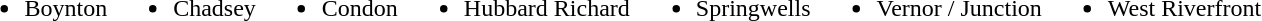<table>
<tr>
<td><br><ul><li>Boynton</li></ul></td>
<td><br><ul><li>Chadsey</li></ul></td>
<td><br><ul><li>Condon</li></ul></td>
<td><br><ul><li>Hubbard Richard</li></ul></td>
<td><br><ul><li>Springwells</li></ul></td>
<td><br><ul><li>Vernor / Junction</li></ul></td>
<td><br><ul><li>West Riverfront</li></ul></td>
</tr>
</table>
